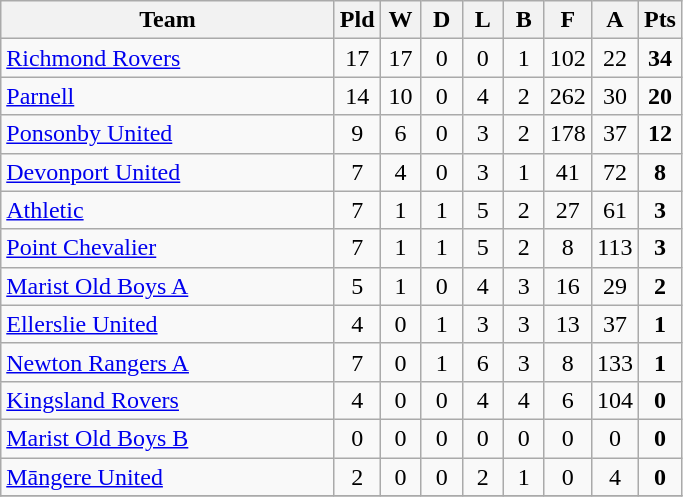<table class="wikitable" style="text-align:center;">
<tr>
<th width=215>Team</th>
<th width=20 abbr="Played">Pld</th>
<th width=20 abbr="Won">W</th>
<th width=20 abbr="Drawn">D</th>
<th width=20 abbr="Lost">L</th>
<th width=20 abbr="Bye">B</th>
<th width=20 abbr="For">F</th>
<th width=20 abbr="Against">A</th>
<th width=20 abbr="Points">Pts</th>
</tr>
<tr>
<td style="text-align:left;"><a href='#'>Richmond Rovers</a></td>
<td>17</td>
<td>17</td>
<td>0</td>
<td>0</td>
<td>1</td>
<td>102</td>
<td>22</td>
<td><strong>34</strong></td>
</tr>
<tr>
<td style="text-align:left;"><a href='#'>Parnell</a></td>
<td>14</td>
<td>10</td>
<td>0</td>
<td>4</td>
<td>2</td>
<td>262</td>
<td>30</td>
<td><strong>20</strong></td>
</tr>
<tr>
<td style="text-align:left;"><a href='#'>Ponsonby United</a></td>
<td>9</td>
<td>6</td>
<td>0</td>
<td>3</td>
<td>2</td>
<td>178</td>
<td>37</td>
<td><strong>12</strong></td>
</tr>
<tr>
<td style="text-align:left;"><a href='#'>Devonport United</a></td>
<td>7</td>
<td>4</td>
<td>0</td>
<td>3</td>
<td>1</td>
<td>41</td>
<td>72</td>
<td><strong>8</strong></td>
</tr>
<tr>
<td style="text-align:left;"><a href='#'>Athletic</a></td>
<td>7</td>
<td>1</td>
<td>1</td>
<td>5</td>
<td>2</td>
<td>27</td>
<td>61</td>
<td><strong>3</strong></td>
</tr>
<tr>
<td style="text-align:left;"><a href='#'>Point Chevalier</a></td>
<td>7</td>
<td>1</td>
<td>1</td>
<td>5</td>
<td>2</td>
<td>8</td>
<td>113</td>
<td><strong>3</strong></td>
</tr>
<tr>
<td style="text-align:left;"><a href='#'>Marist Old Boys A</a></td>
<td>5</td>
<td>1</td>
<td>0</td>
<td>4</td>
<td>3</td>
<td>16</td>
<td>29</td>
<td><strong>2</strong></td>
</tr>
<tr>
<td style="text-align:left;"><a href='#'>Ellerslie United</a></td>
<td>4</td>
<td>0</td>
<td>1</td>
<td>3</td>
<td>3</td>
<td>13</td>
<td>37</td>
<td><strong>1</strong></td>
</tr>
<tr>
<td style="text-align:left;"><a href='#'>Newton Rangers A</a></td>
<td>7</td>
<td>0</td>
<td>1</td>
<td>6</td>
<td>3</td>
<td>8</td>
<td>133</td>
<td><strong>1</strong></td>
</tr>
<tr>
<td style="text-align:left;"><a href='#'>Kingsland Rovers</a></td>
<td>4</td>
<td>0</td>
<td>0</td>
<td>4</td>
<td>4</td>
<td>6</td>
<td>104</td>
<td><strong>0</strong></td>
</tr>
<tr>
<td style="text-align:left;"><a href='#'>Marist Old Boys B</a></td>
<td>0</td>
<td>0</td>
<td>0</td>
<td>0</td>
<td>0</td>
<td>0</td>
<td>0</td>
<td><strong>0</strong></td>
</tr>
<tr>
<td style="text-align:left;"><a href='#'>Māngere United</a></td>
<td>2</td>
<td>0</td>
<td>0</td>
<td>2</td>
<td>1</td>
<td>0</td>
<td>4</td>
<td><strong>0</strong></td>
</tr>
<tr>
</tr>
</table>
